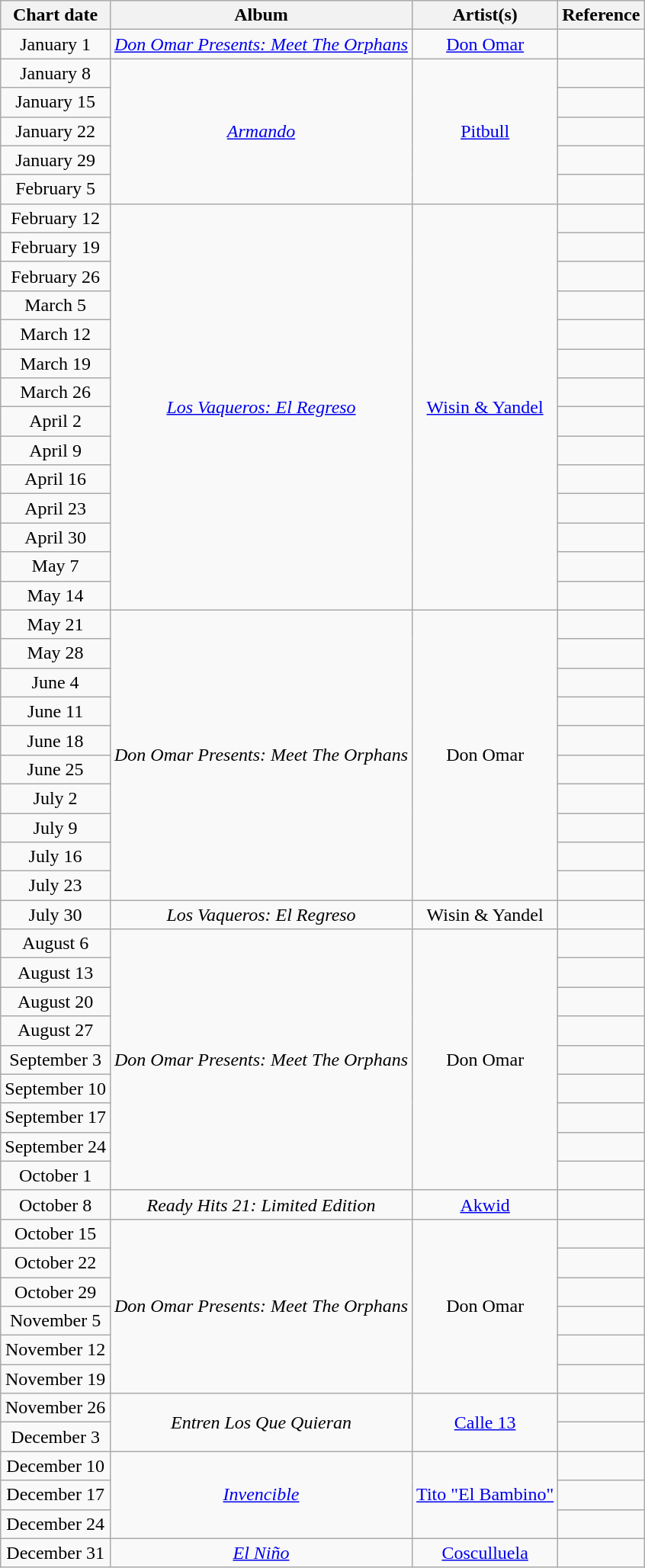<table class="wikitable" border="1" style="text-align: center">
<tr>
<th>Chart date</th>
<th>Album</th>
<th>Artist(s)</th>
<th class="unsortable">Reference</th>
</tr>
<tr>
<td>January 1</td>
<td><em><a href='#'>Don Omar Presents: Meet The Orphans</a></em></td>
<td><a href='#'>Don Omar</a></td>
<td></td>
</tr>
<tr>
<td>January 8</td>
<td rowspan=5><em><a href='#'>Armando</a></em></td>
<td rowspan=5><a href='#'>Pitbull</a></td>
<td></td>
</tr>
<tr>
<td>January 15</td>
<td></td>
</tr>
<tr>
<td>January 22</td>
<td></td>
</tr>
<tr>
<td>January 29</td>
<td></td>
</tr>
<tr>
<td>February 5</td>
<td></td>
</tr>
<tr>
<td>February 12</td>
<td rowspan="14"><em><a href='#'>Los Vaqueros: El Regreso</a></em></td>
<td rowspan="14"><a href='#'>Wisin & Yandel</a></td>
<td></td>
</tr>
<tr>
<td>February 19</td>
<td></td>
</tr>
<tr>
<td>February 26</td>
<td></td>
</tr>
<tr>
<td>March 5</td>
<td></td>
</tr>
<tr>
<td>March 12</td>
<td></td>
</tr>
<tr>
<td>March 19</td>
<td></td>
</tr>
<tr>
<td>March 26</td>
<td></td>
</tr>
<tr>
<td>April 2</td>
<td></td>
</tr>
<tr>
<td>April 9</td>
<td></td>
</tr>
<tr>
<td>April 16</td>
<td></td>
</tr>
<tr>
<td>April 23</td>
<td></td>
</tr>
<tr>
<td>April 30</td>
<td></td>
</tr>
<tr>
<td>May 7</td>
<td></td>
</tr>
<tr>
<td>May 14</td>
<td></td>
</tr>
<tr>
<td>May 21</td>
<td rowspan=10><em>Don Omar Presents: Meet The Orphans</em></td>
<td rowspan=10>Don Omar</td>
<td></td>
</tr>
<tr>
<td>May 28</td>
<td></td>
</tr>
<tr>
<td>June 4</td>
<td></td>
</tr>
<tr>
<td>June 11</td>
<td></td>
</tr>
<tr>
<td>June 18</td>
<td></td>
</tr>
<tr>
<td>June 25</td>
<td></td>
</tr>
<tr>
<td>July 2</td>
<td></td>
</tr>
<tr>
<td>July 9</td>
<td></td>
</tr>
<tr>
<td>July 16</td>
<td></td>
</tr>
<tr>
<td>July 23</td>
<td></td>
</tr>
<tr>
<td>July 30</td>
<td><em>Los Vaqueros: El Regreso</em></td>
<td>Wisin & Yandel</td>
<td></td>
</tr>
<tr>
<td>August 6</td>
<td rowspan=9><em>Don Omar Presents: Meet The Orphans</em></td>
<td rowspan=9>Don Omar</td>
<td></td>
</tr>
<tr>
<td>August 13</td>
<td></td>
</tr>
<tr>
<td>August 20</td>
<td></td>
</tr>
<tr>
<td>August 27</td>
<td></td>
</tr>
<tr>
<td>September 3</td>
<td></td>
</tr>
<tr>
<td>September 10</td>
<td></td>
</tr>
<tr>
<td>September 17</td>
<td></td>
</tr>
<tr>
<td>September 24</td>
<td></td>
</tr>
<tr>
<td>October 1</td>
<td></td>
</tr>
<tr>
<td>October 8</td>
<td><em>Ready Hits 21: Limited Edition</em></td>
<td><a href='#'>Akwid</a></td>
<td></td>
</tr>
<tr>
<td>October 15</td>
<td rowspan=6><em>Don Omar Presents: Meet The Orphans</em></td>
<td rowspan=6>Don Omar</td>
<td></td>
</tr>
<tr>
<td>October 22</td>
<td></td>
</tr>
<tr>
<td>October 29</td>
<td></td>
</tr>
<tr>
<td>November 5</td>
<td></td>
</tr>
<tr>
<td>November 12</td>
<td></td>
</tr>
<tr>
<td>November 19</td>
<td></td>
</tr>
<tr>
<td>November 26</td>
<td rowspan=2><em>Entren Los Que Quieran</em></td>
<td rowspan=2><a href='#'>Calle 13</a></td>
<td></td>
</tr>
<tr>
<td>December 3</td>
<td></td>
</tr>
<tr>
<td>December 10</td>
<td rowspan=3><em><a href='#'>Invencible</a></em></td>
<td rowspan=3><a href='#'>Tito "El Bambino"</a></td>
<td></td>
</tr>
<tr>
<td>December 17</td>
<td></td>
</tr>
<tr>
<td>December 24</td>
<td></td>
</tr>
<tr>
<td>December 31</td>
<td><em><a href='#'>El Niño</a></em></td>
<td><a href='#'>Cosculluela</a></td>
<td></td>
</tr>
</table>
